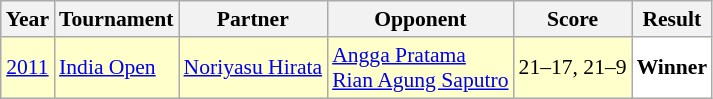<table class="sortable wikitable" style="font-size: 90%;">
<tr>
<th>Year</th>
<th>Tournament</th>
<th>Partner</th>
<th>Opponent</th>
<th>Score</th>
<th>Result</th>
</tr>
<tr style="background:#FFFFCC">
<td align="center"><a href='#'>2011</a></td>
<td align="left"><a href='#'>India Open</a></td>
<td align="left"> <a href='#'>Noriyasu Hirata</a></td>
<td align="left"> <a href='#'>Angga Pratama</a><br> <a href='#'>Rian Agung Saputro</a></td>
<td align="left">21–17, 21–9</td>
<td style="text-align:left; background:white"> <strong>Winner</strong></td>
</tr>
</table>
